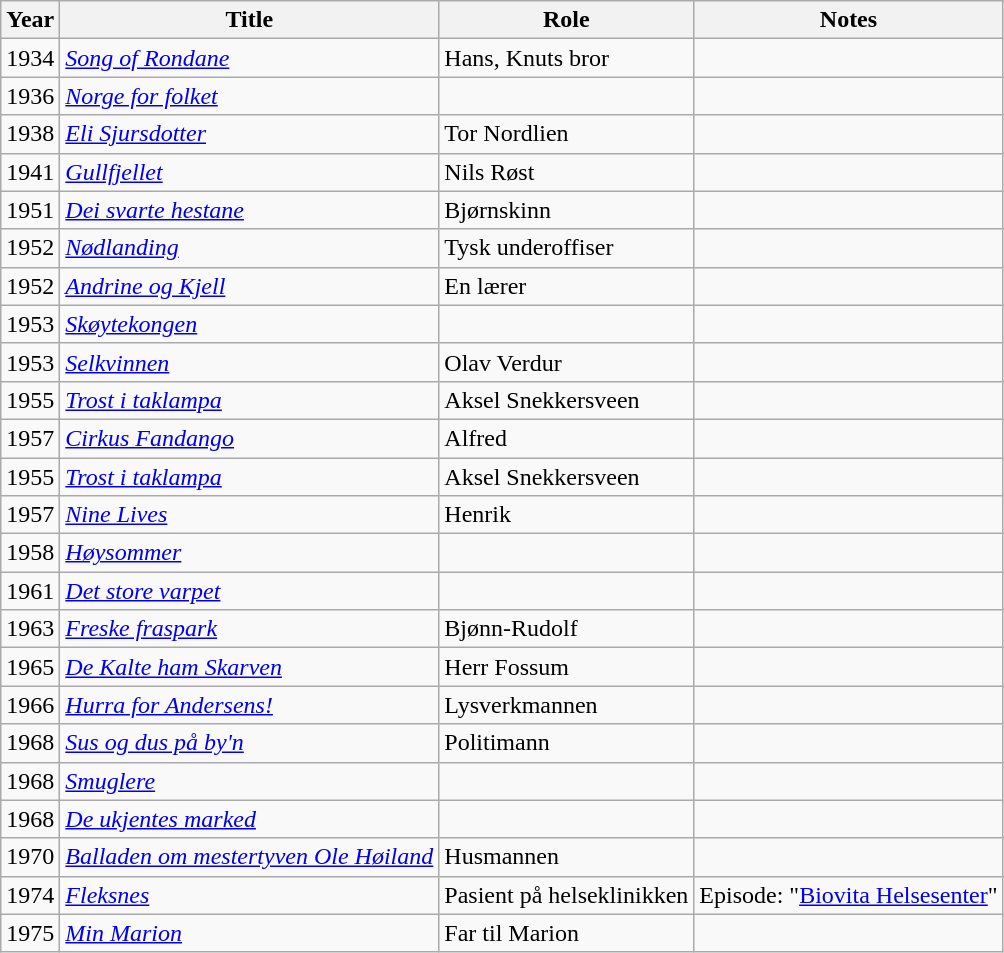<table class="wikitable">
<tr>
<th>Year</th>
<th>Title</th>
<th>Role</th>
<th>Notes</th>
</tr>
<tr>
<td>1934</td>
<td><em><a href='#'>Song of Rondane</a></em></td>
<td>Hans, Knuts bror</td>
<td></td>
</tr>
<tr>
<td>1936</td>
<td><em><a href='#'>Norge for folket</a></em></td>
<td></td>
<td></td>
</tr>
<tr>
<td>1938</td>
<td><em><a href='#'>Eli Sjursdotter</a></em></td>
<td>Tor Nordlien</td>
<td></td>
</tr>
<tr>
<td>1941</td>
<td><em><a href='#'>Gullfjellet</a></em></td>
<td>Nils Røst</td>
<td></td>
</tr>
<tr>
<td>1951</td>
<td><em><a href='#'>Dei svarte hestane</a></em></td>
<td>Bjørnskinn</td>
<td></td>
</tr>
<tr>
<td>1952</td>
<td><em><a href='#'>Nødlanding</a></em></td>
<td>Tysk underoffiser</td>
<td></td>
</tr>
<tr>
<td>1952</td>
<td><em><a href='#'>Andrine og Kjell</a></em></td>
<td>En lærer</td>
<td></td>
</tr>
<tr>
<td>1953</td>
<td><em><a href='#'>Skøytekongen</a></em></td>
<td></td>
<td></td>
</tr>
<tr>
<td>1953</td>
<td><em><a href='#'>Selkvinnen</a></em></td>
<td>Olav Verdur</td>
<td></td>
</tr>
<tr>
<td>1955</td>
<td><em><a href='#'>Trost i taklampa</a></em></td>
<td>Aksel Snekkersveen</td>
<td></td>
</tr>
<tr>
<td>1957</td>
<td><em><a href='#'>Cirkus Fandango</a></em></td>
<td>Alfred</td>
<td></td>
</tr>
<tr>
<td>1955</td>
<td><em><a href='#'>Trost i taklampa</a></em></td>
<td>Aksel Snekkersveen</td>
<td></td>
</tr>
<tr>
<td>1957</td>
<td><em><a href='#'>Nine Lives</a></em></td>
<td>Henrik</td>
<td></td>
</tr>
<tr>
<td>1958</td>
<td><em><a href='#'>Høysommer</a></em></td>
<td></td>
<td></td>
</tr>
<tr>
<td>1961</td>
<td><em><a href='#'>Det store varpet</a></em></td>
<td></td>
<td></td>
</tr>
<tr>
<td>1963</td>
<td><em><a href='#'>Freske fraspark</a></em></td>
<td>Bjønn-Rudolf</td>
<td></td>
</tr>
<tr>
<td>1965</td>
<td><em><a href='#'>De Kalte ham Skarven</a></em></td>
<td>Herr Fossum</td>
<td></td>
</tr>
<tr>
<td>1966</td>
<td><em><a href='#'>Hurra for Andersens!</a></em></td>
<td>Lysverkmannen</td>
<td></td>
</tr>
<tr>
<td>1968</td>
<td><em><a href='#'>Sus og dus på by'n</a></em></td>
<td>Politimann</td>
<td></td>
</tr>
<tr>
<td>1968</td>
<td><em><a href='#'>Smuglere</a></em></td>
<td></td>
<td></td>
</tr>
<tr>
<td>1968</td>
<td><em><a href='#'>De ukjentes marked</a></em></td>
<td></td>
<td></td>
</tr>
<tr>
<td>1970</td>
<td><em><a href='#'>Balladen om mestertyven Ole Høiland</a></em></td>
<td>Husmannen</td>
<td></td>
</tr>
<tr>
<td>1974</td>
<td><em><a href='#'>Fleksnes</a></em></td>
<td>Pasient på helseklinikken</td>
<td>Episode: "<a href='#'>Biovita Helsesenter</a>"</td>
</tr>
<tr>
<td>1975</td>
<td><em><a href='#'>Min Marion</a></em></td>
<td>Far til Marion</td>
<td></td>
</tr>
</table>
